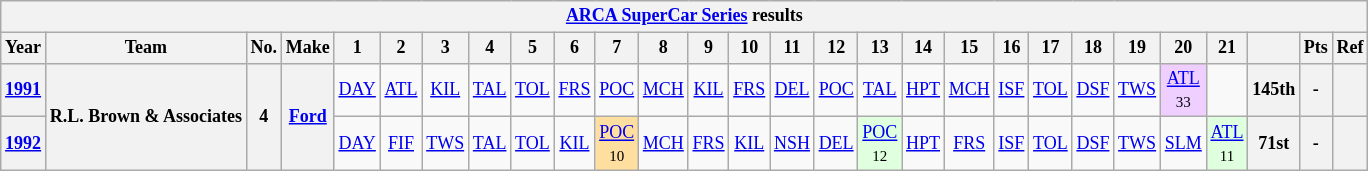<table class="wikitable" style="text-align:center; font-size:75%">
<tr>
<th colspan=45><a href='#'>ARCA SuperCar Series</a> results</th>
</tr>
<tr>
<th>Year</th>
<th>Team</th>
<th>No.</th>
<th>Make</th>
<th>1</th>
<th>2</th>
<th>3</th>
<th>4</th>
<th>5</th>
<th>6</th>
<th>7</th>
<th>8</th>
<th>9</th>
<th>10</th>
<th>11</th>
<th>12</th>
<th>13</th>
<th>14</th>
<th>15</th>
<th>16</th>
<th>17</th>
<th>18</th>
<th>19</th>
<th>20</th>
<th>21</th>
<th></th>
<th>Pts</th>
<th>Ref</th>
</tr>
<tr>
<th><a href='#'>1991</a></th>
<th rowspan=2>R.L. Brown & Associates</th>
<th rowspan=2>4</th>
<th rowspan=2><a href='#'>Ford</a></th>
<td><a href='#'>DAY</a></td>
<td><a href='#'>ATL</a></td>
<td><a href='#'>KIL</a></td>
<td><a href='#'>TAL</a></td>
<td><a href='#'>TOL</a></td>
<td><a href='#'>FRS</a></td>
<td><a href='#'>POC</a></td>
<td><a href='#'>MCH</a></td>
<td><a href='#'>KIL</a></td>
<td><a href='#'>FRS</a></td>
<td><a href='#'>DEL</a></td>
<td><a href='#'>POC</a></td>
<td><a href='#'>TAL</a></td>
<td><a href='#'>HPT</a></td>
<td><a href='#'>MCH</a></td>
<td><a href='#'>ISF</a></td>
<td><a href='#'>TOL</a></td>
<td><a href='#'>DSF</a></td>
<td><a href='#'>TWS</a></td>
<td style="background:#EFCFFF;"><a href='#'>ATL</a><br><small>33</small></td>
<td></td>
<th>145th</th>
<th>-</th>
<th></th>
</tr>
<tr>
<th><a href='#'>1992</a></th>
<td><a href='#'>DAY</a></td>
<td><a href='#'>FIF</a></td>
<td><a href='#'>TWS</a></td>
<td><a href='#'>TAL</a></td>
<td><a href='#'>TOL</a></td>
<td><a href='#'>KIL</a></td>
<td style="background:#FFDF9F;"><a href='#'>POC</a><br><small>10</small></td>
<td><a href='#'>MCH</a></td>
<td><a href='#'>FRS</a></td>
<td><a href='#'>KIL</a></td>
<td><a href='#'>NSH</a></td>
<td><a href='#'>DEL</a></td>
<td style="background:#DFFFDF;"><a href='#'>POC</a><br><small>12</small></td>
<td><a href='#'>HPT</a></td>
<td><a href='#'>FRS</a></td>
<td><a href='#'>ISF</a></td>
<td><a href='#'>TOL</a></td>
<td><a href='#'>DSF</a></td>
<td><a href='#'>TWS</a></td>
<td><a href='#'>SLM</a></td>
<td style="background:#DFFFDF;"><a href='#'>ATL</a><br><small>11</small></td>
<th>71st</th>
<th>-</th>
<th></th>
</tr>
</table>
